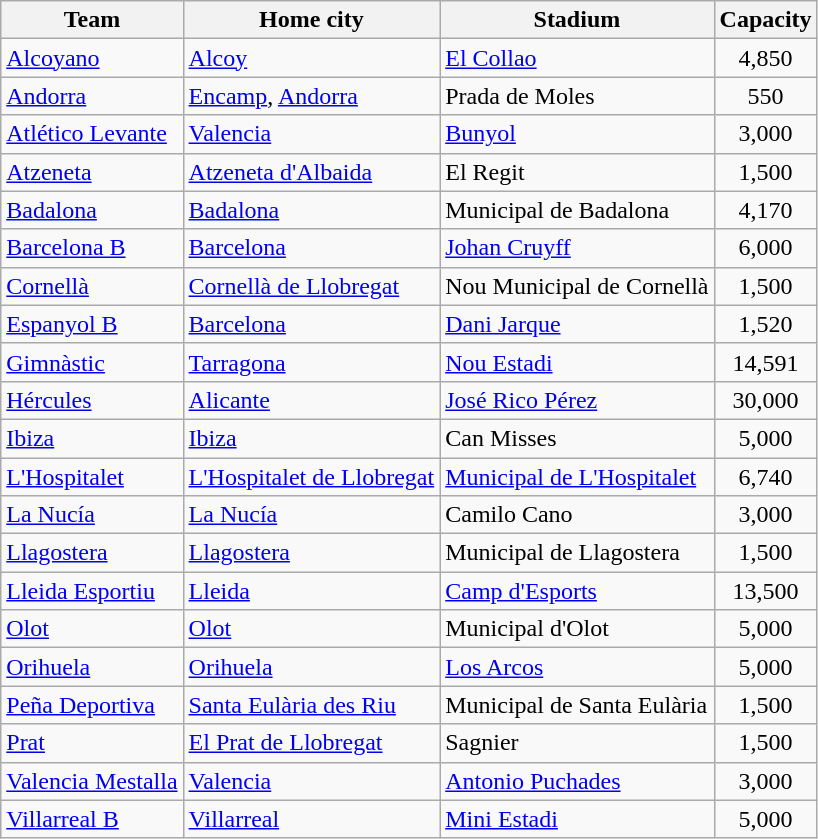<table class="wikitable sortable">
<tr>
<th>Team</th>
<th>Home city</th>
<th>Stadium</th>
<th>Capacity</th>
</tr>
<tr>
<td><a href='#'>Alcoyano</a></td>
<td><a href='#'>Alcoy</a></td>
<td><a href='#'>El Collao</a></td>
<td align=center>4,850</td>
</tr>
<tr>
<td><a href='#'>Andorra</a></td>
<td> <a href='#'>Encamp</a>, <a href='#'>Andorra</a></td>
<td>Prada de Moles</td>
<td align=center>550</td>
</tr>
<tr>
<td><a href='#'>Atlético Levante</a></td>
<td><a href='#'>Valencia</a></td>
<td><a href='#'>Bunyol</a></td>
<td align=center>3,000</td>
</tr>
<tr>
<td><a href='#'>Atzeneta</a></td>
<td><a href='#'>Atzeneta d'Albaida</a></td>
<td>El Regit</td>
<td align=center>1,500</td>
</tr>
<tr>
<td><a href='#'>Badalona</a></td>
<td><a href='#'>Badalona</a></td>
<td>Municipal de Badalona</td>
<td align=center>4,170</td>
</tr>
<tr>
<td><a href='#'>Barcelona B</a></td>
<td><a href='#'>Barcelona</a></td>
<td><a href='#'>Johan Cruyff</a></td>
<td align=center>6,000</td>
</tr>
<tr>
<td><a href='#'>Cornellà</a></td>
<td><a href='#'>Cornellà de Llobregat</a></td>
<td>Nou Municipal de Cornellà</td>
<td align=center>1,500</td>
</tr>
<tr>
<td><a href='#'>Espanyol B</a></td>
<td><a href='#'>Barcelona</a></td>
<td><a href='#'>Dani Jarque</a></td>
<td align=center>1,520</td>
</tr>
<tr>
<td><a href='#'>Gimnàstic</a></td>
<td><a href='#'>Tarragona</a></td>
<td><a href='#'>Nou Estadi</a></td>
<td align="center">14,591</td>
</tr>
<tr>
<td><a href='#'>Hércules</a></td>
<td><a href='#'>Alicante</a></td>
<td><a href='#'>José Rico Pérez</a></td>
<td align=center>30,000</td>
</tr>
<tr>
<td><a href='#'>Ibiza</a></td>
<td><a href='#'>Ibiza</a></td>
<td>Can Misses</td>
<td align=center>5,000</td>
</tr>
<tr>
<td><a href='#'>L'Hospitalet</a></td>
<td><a href='#'>L'Hospitalet de Llobregat</a></td>
<td><a href='#'>Municipal de L'Hospitalet</a></td>
<td align=center>6,740</td>
</tr>
<tr>
<td><a href='#'>La Nucía</a></td>
<td><a href='#'>La Nucía</a></td>
<td>Camilo Cano</td>
<td align=center>3,000</td>
</tr>
<tr>
<td><a href='#'>Llagostera</a></td>
<td><a href='#'>Llagostera</a></td>
<td>Municipal de Llagostera</td>
<td align=center>1,500</td>
</tr>
<tr>
<td><a href='#'>Lleida Esportiu</a></td>
<td><a href='#'>Lleida</a></td>
<td><a href='#'>Camp d'Esports</a></td>
<td align=center>13,500</td>
</tr>
<tr>
<td><a href='#'>Olot</a></td>
<td><a href='#'>Olot</a></td>
<td>Municipal d'Olot</td>
<td align=center>5,000</td>
</tr>
<tr>
<td><a href='#'>Orihuela</a></td>
<td><a href='#'>Orihuela</a></td>
<td><a href='#'>Los Arcos</a></td>
<td align=center>5,000</td>
</tr>
<tr>
<td><a href='#'>Peña Deportiva</a></td>
<td><a href='#'>Santa Eulària des Riu</a></td>
<td>Municipal de Santa Eulària</td>
<td align=center>1,500</td>
</tr>
<tr>
<td><a href='#'>Prat</a></td>
<td><a href='#'>El Prat de Llobregat</a></td>
<td>Sagnier</td>
<td align=center>1,500</td>
</tr>
<tr>
<td><a href='#'>Valencia Mestalla</a></td>
<td><a href='#'>Valencia</a></td>
<td><a href='#'>Antonio Puchades</a></td>
<td align=center>3,000</td>
</tr>
<tr>
<td><a href='#'>Villarreal B</a></td>
<td><a href='#'>Villarreal</a></td>
<td><a href='#'>Mini Estadi</a></td>
<td align=center>5,000</td>
</tr>
</table>
